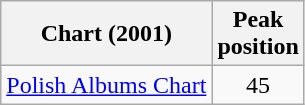<table class="wikitable sortable">
<tr>
<th>Chart (2001)</th>
<th>Peak<br>position</th>
</tr>
<tr>
<td><a href='#'>Polish Albums Chart</a></td>
<td style="text-align:center;">45</td>
</tr>
</table>
